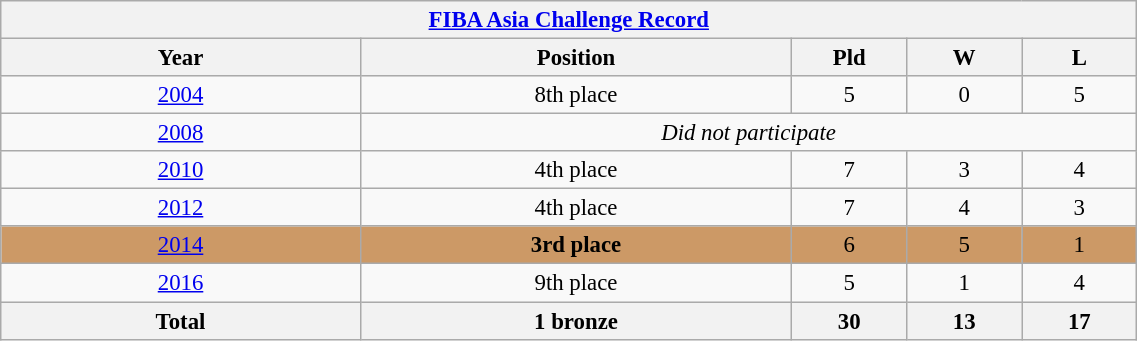<table class="wikitable collapsible autocollapse" style="text-align: center; font-size:95%;" width=60%>
<tr>
<th colspan=9><a href='#'>FIBA Asia Challenge Record</a></th>
</tr>
<tr>
<th width=25%>Year</th>
<th width=30%>Position</th>
<th width=8%>Pld</th>
<th width=8%>W</th>
<th width=8%>L</th>
</tr>
<tr>
<td> <a href='#'>2004</a></td>
<td>8th place</td>
<td>5</td>
<td>0</td>
<td>5</td>
</tr>
<tr>
<td> <a href='#'>2008</a></td>
<td colspan=4><em>Did not participate</em></td>
</tr>
<tr>
<td> <a href='#'>2010</a></td>
<td>4th place</td>
<td>7</td>
<td>3</td>
<td>4</td>
</tr>
<tr>
<td> <a href='#'>2012</a></td>
<td>4th place</td>
<td>7</td>
<td>4</td>
<td>3</td>
</tr>
<tr bgcolor=#cc9966>
<td> <a href='#'>2014</a></td>
<td><strong>3rd place</strong></td>
<td>6</td>
<td>5</td>
<td>1</td>
</tr>
<tr>
<td> <a href='#'>2016</a></td>
<td>9th place</td>
<td>5</td>
<td>1</td>
<td>4</td>
</tr>
<tr>
<th><strong>Total</strong></th>
<th>1 bronze</th>
<th>30</th>
<th>13</th>
<th>17</th>
</tr>
</table>
